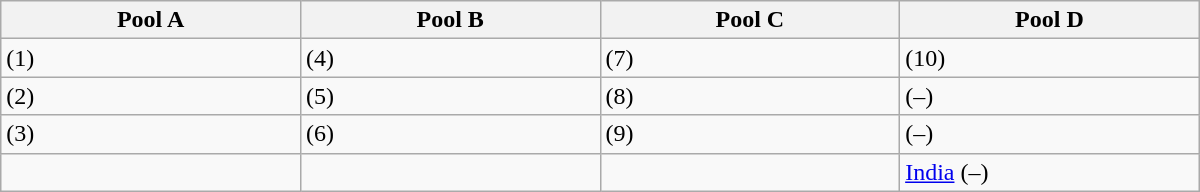<table class="wikitable" width=800>
<tr>
<th width=25%>Pool A</th>
<th width=25%>Pool B</th>
<th width=25%>Pool C</th>
<th width=25%>Pool D</th>
</tr>
<tr>
<td> (1)</td>
<td> (4)</td>
<td> (7)</td>
<td> (10)</td>
</tr>
<tr>
<td> (2)</td>
<td> (5)</td>
<td> (8)</td>
<td> (–)</td>
</tr>
<tr>
<td> (3)</td>
<td> (6)</td>
<td> (9)</td>
<td> (–)</td>
</tr>
<tr>
<td></td>
<td></td>
<td></td>
<td> <a href='#'>India</a> (–)</td>
</tr>
</table>
